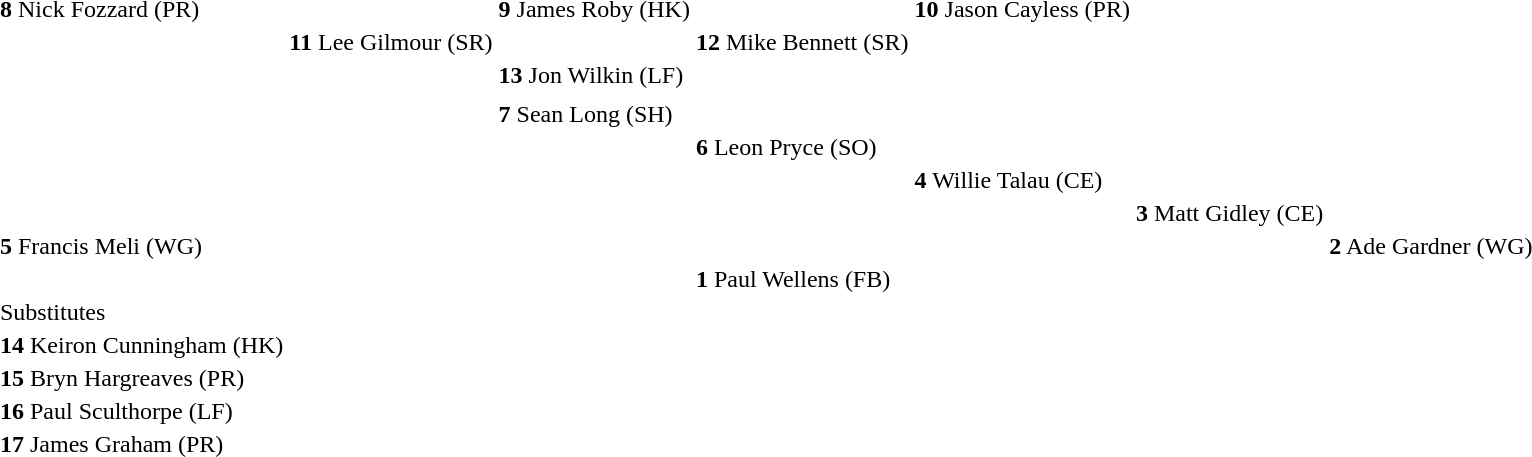<table class="toccolours">
<tr>
<th style=""><strong></strong></th>
</tr>
<tr>
<td align=centre><br><div><table>
<tr ---->
<td><strong>8</strong> Nick Fozzard (PR)</td>
<td></td>
<td><strong>9</strong> James Roby (HK)</td>
<td></td>
<td><strong>10</strong> Jason Cayless (PR)</td>
</tr>
<tr ---->
<td></td>
<td><strong>11</strong> Lee Gilmour (SR)</td>
<td></td>
<td><strong>12</strong> Mike Bennett (SR)</td>
</tr>
<tr ---->
<td></td>
<td></td>
<td><strong>13</strong> Jon Wilkin (LF)</td>
<td></td>
<td></td>
</tr>
<tr ---->
<td colspan="7"></td>
</tr>
<tr ---->
<td></td>
<td></td>
<td><strong>7</strong> Sean Long (SH)</td>
</tr>
<tr ---->
<td></td>
<td></td>
<td></td>
<td><strong>6</strong> Leon Pryce (SO)</td>
</tr>
<tr ---->
<td></td>
<td></td>
<td></td>
<td></td>
<td><strong>4</strong> Willie Talau (CE)</td>
</tr>
<tr ---->
<td></td>
<td></td>
<td></td>
<td></td>
<td></td>
<td><strong>3</strong> Matt Gidley (CE)</td>
</tr>
<tr ---->
<td><strong>5</strong> Francis Meli (WG)</td>
<td></td>
<td></td>
<td></td>
<td></td>
<td></td>
<td><strong>2</strong> Ade Gardner (WG)</td>
</tr>
<tr ---->
<td></td>
<td></td>
<td></td>
<td><strong>1</strong> Paul Wellens (FB)</td>
</tr>
<tr ---->
<td>Substitutes</td>
</tr>
<tr>
<td><strong>14</strong> Keiron Cunningham (HK)</td>
</tr>
<tr>
<td><strong>15</strong> Bryn Hargreaves (PR)</td>
</tr>
<tr>
<td><strong>16</strong> Paul Sculthorpe (LF)</td>
</tr>
<tr>
<td><strong>17</strong> James Graham (PR)</td>
</tr>
</table>
</div></td>
</tr>
</table>
